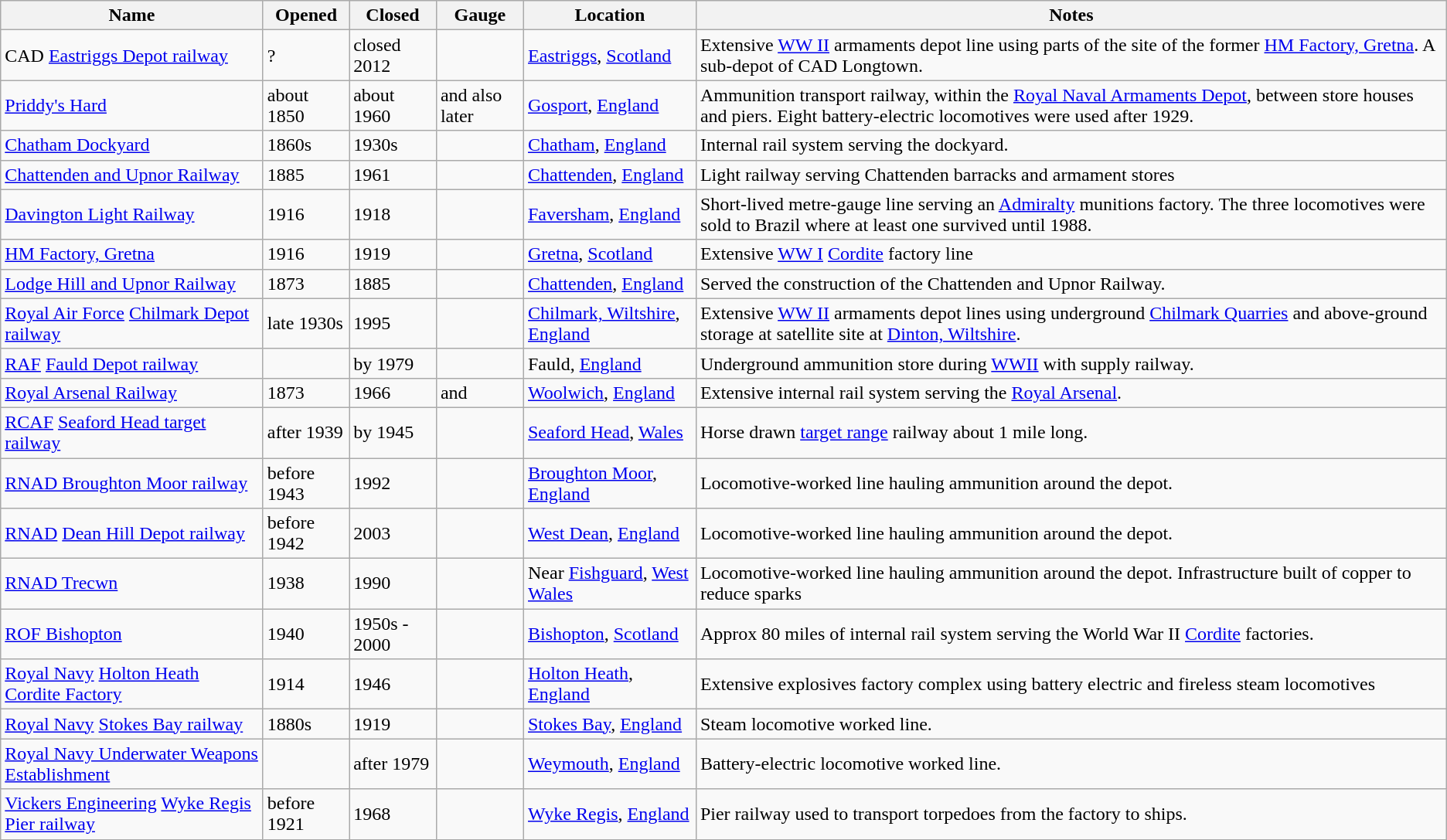<table class="wikitable">
<tr>
<th>Name</th>
<th>Opened</th>
<th>Closed</th>
<th>Gauge</th>
<th>Location</th>
<th>Notes</th>
</tr>
<tr>
<td>CAD <a href='#'>Eastriggs Depot railway</a></td>
<td>?</td>
<td>closed 2012</td>
<td></td>
<td><a href='#'>Eastriggs</a>, <a href='#'>Scotland</a></td>
<td>Extensive <a href='#'>WW II</a> armaments depot line using parts of the site of the former <a href='#'>HM Factory, Gretna</a>. A sub-depot of CAD Longtown.</td>
</tr>
<tr>
<td><a href='#'>Priddy's Hard</a></td>
<td>about 1850</td>
<td>about 1960</td>
<td> and also later </td>
<td><a href='#'>Gosport</a>, <a href='#'>England</a></td>
<td>Ammunition transport railway, within the <a href='#'>Royal Naval Armaments Depot</a>, between store houses and piers. Eight battery-electric locomotives were used after 1929.</td>
</tr>
<tr>
<td><a href='#'>Chatham Dockyard</a></td>
<td>1860s</td>
<td>1930s</td>
<td></td>
<td><a href='#'>Chatham</a>, <a href='#'>England</a></td>
<td>Internal rail system serving the dockyard.</td>
</tr>
<tr>
<td><a href='#'>Chattenden and Upnor Railway</a></td>
<td>1885</td>
<td>1961</td>
<td></td>
<td><a href='#'>Chattenden</a>, <a href='#'>England</a></td>
<td>Light railway serving Chattenden barracks and armament stores</td>
</tr>
<tr>
<td><a href='#'>Davington Light Railway</a></td>
<td>1916</td>
<td>1918</td>
<td></td>
<td><a href='#'>Faversham</a>, <a href='#'>England</a></td>
<td>Short-lived metre-gauge line serving an <a href='#'>Admiralty</a> munitions factory. The three locomotives were sold to Brazil where at least one survived until 1988.</td>
</tr>
<tr>
<td><a href='#'>HM Factory, Gretna</a></td>
<td>1916</td>
<td>1919</td>
<td></td>
<td><a href='#'>Gretna</a>, <a href='#'>Scotland</a></td>
<td>Extensive <a href='#'>WW I</a> <a href='#'>Cordite</a> factory line</td>
</tr>
<tr>
<td><a href='#'>Lodge Hill and Upnor Railway</a></td>
<td>1873</td>
<td>1885</td>
<td></td>
<td><a href='#'>Chattenden</a>, <a href='#'>England</a></td>
<td>Served the construction of the Chattenden and Upnor Railway.</td>
</tr>
<tr>
<td><a href='#'>Royal Air Force</a> <a href='#'>Chilmark Depot railway</a></td>
<td>late 1930s</td>
<td>1995</td>
<td></td>
<td><a href='#'>Chilmark, Wiltshire</a>, <a href='#'>England</a></td>
<td>Extensive <a href='#'>WW II</a> armaments depot lines using underground <a href='#'>Chilmark Quarries</a> and above-ground storage at satellite site at <a href='#'>Dinton, Wiltshire</a>.</td>
</tr>
<tr>
<td><a href='#'>RAF</a> <a href='#'>Fauld Depot railway</a></td>
<td></td>
<td>by 1979</td>
<td></td>
<td>Fauld, <a href='#'>England</a></td>
<td>Underground ammunition store during <a href='#'>WWII</a> with supply railway.</td>
</tr>
<tr>
<td><a href='#'>Royal Arsenal Railway</a></td>
<td>1873</td>
<td>1966</td>
<td> and </td>
<td><a href='#'>Woolwich</a>, <a href='#'>England</a></td>
<td>Extensive internal rail system serving the <a href='#'>Royal Arsenal</a>.</td>
</tr>
<tr>
<td><a href='#'>RCAF</a> <a href='#'>Seaford Head target railway</a></td>
<td>after 1939</td>
<td>by 1945</td>
<td></td>
<td><a href='#'>Seaford Head</a>, <a href='#'>Wales</a></td>
<td>Horse drawn <a href='#'>target range</a> railway about 1 mile long.</td>
</tr>
<tr>
<td><a href='#'>RNAD Broughton Moor railway</a></td>
<td>before 1943</td>
<td>1992</td>
<td></td>
<td><a href='#'>Broughton Moor</a>, <a href='#'>England</a></td>
<td>Locomotive-worked line hauling ammunition around the depot.</td>
</tr>
<tr>
<td><a href='#'>RNAD</a> <a href='#'>Dean Hill Depot railway</a></td>
<td>before 1942</td>
<td>2003</td>
<td></td>
<td><a href='#'>West Dean</a>, <a href='#'>England</a></td>
<td>Locomotive-worked line hauling ammunition around the depot.</td>
</tr>
<tr>
<td><a href='#'>RNAD Trecwn</a></td>
<td>1938</td>
<td>1990</td>
<td></td>
<td>Near <a href='#'>Fishguard</a>, <a href='#'>West Wales</a></td>
<td>Locomotive-worked line hauling ammunition around the depot. Infrastructure built of copper to reduce sparks</td>
</tr>
<tr>
<td><a href='#'>ROF Bishopton</a></td>
<td>1940</td>
<td>1950s - 2000</td>
<td></td>
<td><a href='#'>Bishopton</a>, <a href='#'>Scotland</a></td>
<td>Approx 80 miles of internal rail system serving the World War II <a href='#'>Cordite</a> factories.</td>
</tr>
<tr>
<td><a href='#'>Royal Navy</a> <a href='#'>Holton Heath Cordite Factory</a></td>
<td>1914</td>
<td>1946</td>
<td></td>
<td><a href='#'>Holton Heath</a>, <a href='#'>England</a></td>
<td>Extensive explosives factory complex using battery electric and fireless steam locomotives</td>
</tr>
<tr>
<td><a href='#'>Royal Navy</a> <a href='#'>Stokes Bay railway</a></td>
<td>1880s</td>
<td>1919</td>
<td></td>
<td><a href='#'>Stokes Bay</a>, <a href='#'>England</a></td>
<td>Steam locomotive worked line.</td>
</tr>
<tr>
<td><a href='#'>Royal Navy Underwater Weapons Establishment</a></td>
<td></td>
<td>after 1979</td>
<td></td>
<td><a href='#'>Weymouth</a>, <a href='#'>England</a></td>
<td>Battery-electric locomotive worked line.</td>
</tr>
<tr>
<td><a href='#'>Vickers Engineering</a> <a href='#'>Wyke Regis Pier railway</a></td>
<td>before 1921</td>
<td>1968</td>
<td></td>
<td><a href='#'>Wyke Regis</a>, <a href='#'>England</a></td>
<td>Pier railway used to transport torpedoes from the factory to ships.</td>
</tr>
</table>
